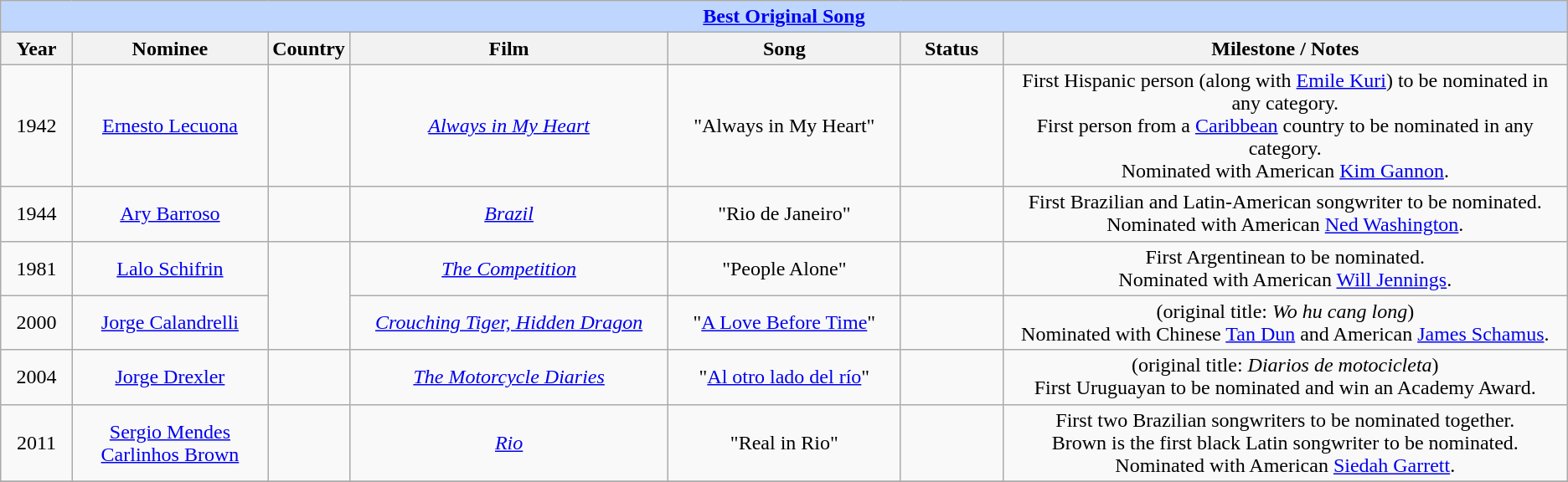<table class="wikitable" style="text-align: center">
<tr style="background:#bfd7ff;">
<td colspan="7" style="text-align:center;"><strong><a href='#'>Best Original Song</a></strong></td>
</tr>
<tr style="background:#ebf5ff;">
<th style="width:50px;">Year</th>
<th style="width:150px;">Nominee</th>
<th style="width:25px;">Country</th>
<th style="width:250px;">Film</th>
<th style="width:180px;">Song</th>
<th style="width:75px;">Status</th>
<th style="width:450px;">Milestone / Notes</th>
</tr>
<tr>
<td>1942</td>
<td><a href='#'>Ernesto Lecuona</a></td>
<td></td>
<td><em><a href='#'>Always in My Heart</a></em></td>
<td>"Always in My Heart"</td>
<td></td>
<td>First Hispanic person (along with <a href='#'>Emile Kuri</a>) to be nominated in any category.<br>First person from a <a href='#'>Caribbean</a> country to be nominated in any category. <br>Nominated with American <a href='#'>Kim Gannon</a>.</td>
</tr>
<tr>
<td>1944</td>
<td><a href='#'>Ary Barroso</a></td>
<td></td>
<td><em><a href='#'>Brazil</a></em></td>
<td>"Rio de Janeiro"</td>
<td></td>
<td>First Brazilian and Latin-American songwriter to be nominated.<br>Nominated with American <a href='#'>Ned Washington</a>.</td>
</tr>
<tr>
<td>1981</td>
<td><a href='#'>Lalo Schifrin</a></td>
<td rowspan="2"></td>
<td><em><a href='#'>The Competition</a></em></td>
<td>"People Alone"</td>
<td></td>
<td>First Argentinean to be nominated.<br>Nominated with American <a href='#'>Will Jennings</a>.</td>
</tr>
<tr>
<td>2000</td>
<td><a href='#'>Jorge Calandrelli</a></td>
<td><em><a href='#'>Crouching Tiger, Hidden Dragon</a></em></td>
<td>"<a href='#'>A Love Before Time</a>"</td>
<td></td>
<td>(original title: <em>Wo hu cang long</em>)<br>Nominated with Chinese <a href='#'>Tan Dun</a> and American <a href='#'>James Schamus</a>.</td>
</tr>
<tr>
<td>2004</td>
<td><a href='#'>Jorge Drexler</a></td>
<td></td>
<td><em><a href='#'>The Motorcycle Diaries</a></em></td>
<td>"<a href='#'>Al otro lado del río</a>"</td>
<td></td>
<td>(original title: <em>Diarios de motocicleta</em>)<br>First Uruguayan to be nominated and win an Academy Award.</td>
</tr>
<tr>
<td>2011</td>
<td><a href='#'>Sergio Mendes</a><br><a href='#'>Carlinhos Brown</a></td>
<td></td>
<td><em><a href='#'>Rio</a></em></td>
<td>"Real in Rio"</td>
<td></td>
<td>First two Brazilian songwriters to be nominated together.<br>Brown is the first black Latin songwriter to be nominated.<br>Nominated with American <a href='#'>Siedah Garrett</a>.</td>
</tr>
<tr>
</tr>
</table>
